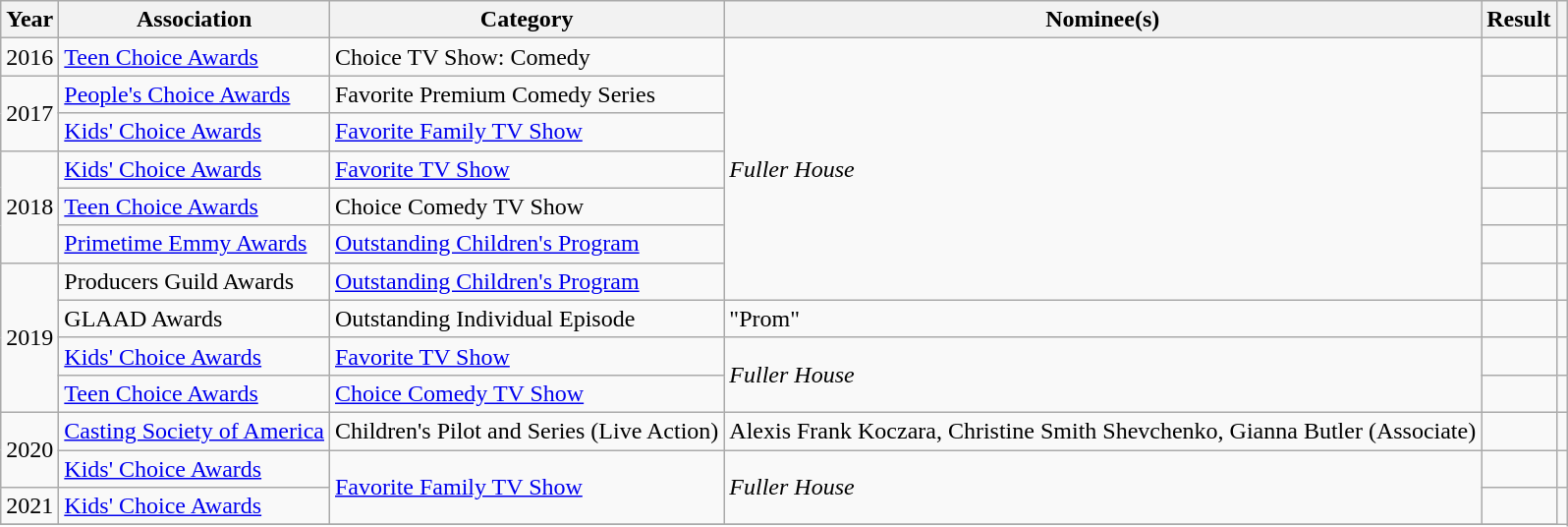<table class="wikitable">
<tr align=center>
<th>Year</th>
<th>Association</th>
<th>Category</th>
<th>Nominee(s)</th>
<th>Result</th>
<th></th>
</tr>
<tr>
<td>2016</td>
<td><a href='#'>Teen Choice Awards</a></td>
<td>Choice TV Show: Comedy</td>
<td rowspan="7"><em>Fuller House</em></td>
<td></td>
<td style="text-align:center;"></td>
</tr>
<tr>
<td rowspan="2">2017</td>
<td><a href='#'>People's Choice Awards</a></td>
<td>Favorite Premium Comedy Series</td>
<td></td>
<td style="text-align:center;"></td>
</tr>
<tr>
<td><a href='#'>Kids' Choice Awards</a></td>
<td><a href='#'>Favorite Family TV Show</a></td>
<td></td>
<td style="text-align:center;"></td>
</tr>
<tr>
<td rowspan="3">2018</td>
<td><a href='#'>Kids' Choice Awards</a></td>
<td><a href='#'>Favorite TV Show</a></td>
<td></td>
<td style="text-align:center;"></td>
</tr>
<tr>
<td><a href='#'>Teen Choice Awards</a></td>
<td>Choice Comedy TV Show</td>
<td></td>
<td style="text-align:center;"></td>
</tr>
<tr>
<td><a href='#'>Primetime Emmy Awards</a></td>
<td><a href='#'>Outstanding Children's Program</a></td>
<td></td>
<td style="text-align:center;"></td>
</tr>
<tr>
<td rowspan="4">2019</td>
<td>Producers Guild Awards</td>
<td><a href='#'>Outstanding Children's Program</a></td>
<td></td>
<td style="text-align:center;"></td>
</tr>
<tr>
<td>GLAAD Awards</td>
<td>Outstanding Individual Episode</td>
<td>"Prom"</td>
<td></td>
<td style="text-align:center;"></td>
</tr>
<tr>
<td><a href='#'>Kids' Choice Awards</a></td>
<td><a href='#'>Favorite TV Show</a></td>
<td rowspan="2"><em>Fuller House</em></td>
<td></td>
<td style="text-align:center;"></td>
</tr>
<tr>
<td><a href='#'>Teen Choice Awards</a></td>
<td><a href='#'>Choice Comedy TV Show</a></td>
<td></td>
<td style="text-align:center;"></td>
</tr>
<tr>
<td rowspan=2>2020</td>
<td><a href='#'>Casting Society of America</a></td>
<td>Children's Pilot and Series (Live Action)</td>
<td>Alexis Frank Koczara, Christine Smith Shevchenko, Gianna Butler (Associate)</td>
<td></td>
<td style="text-align:center;"></td>
</tr>
<tr>
<td><a href='#'>Kids' Choice Awards</a></td>
<td rowspan="2"><a href='#'>Favorite Family TV Show</a></td>
<td rowspan="2"><em>Fuller House</em></td>
<td></td>
<td style="text-align:center;"></td>
</tr>
<tr>
<td>2021</td>
<td><a href='#'>Kids' Choice Awards</a></td>
<td></td>
<td rowspan="2" style="text-align:center"></td>
</tr>
<tr>
</tr>
</table>
